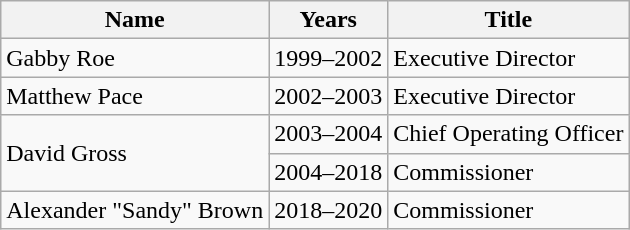<table class="wikitable">
<tr>
<th>Name</th>
<th>Years</th>
<th>Title</th>
</tr>
<tr>
<td>Gabby Roe</td>
<td align=center>1999–2002</td>
<td>Executive Director</td>
</tr>
<tr>
<td>Matthew Pace</td>
<td align=center>2002–2003</td>
<td>Executive Director</td>
</tr>
<tr>
<td rowspan=2>David Gross</td>
<td align=center>2003–2004</td>
<td>Chief Operating Officer</td>
</tr>
<tr>
<td align=center>2004–2018</td>
<td>Commissioner</td>
</tr>
<tr>
<td>Alexander "Sandy" Brown</td>
<td align=center>2018–2020</td>
<td>Commissioner</td>
</tr>
</table>
